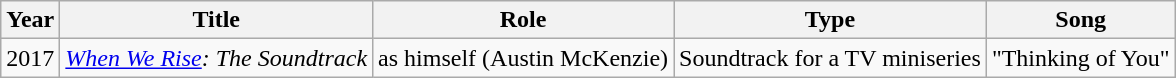<table class="wikitable">
<tr>
<th>Year</th>
<th>Title</th>
<th>Role</th>
<th>Type</th>
<th>Song</th>
</tr>
<tr>
<td>2017</td>
<td><em><a href='#'>When We Rise</a>: The Soundtrack</em></td>
<td>as himself (Austin McKenzie)</td>
<td>Soundtrack for a TV miniseries</td>
<td>"Thinking of You"</td>
</tr>
</table>
